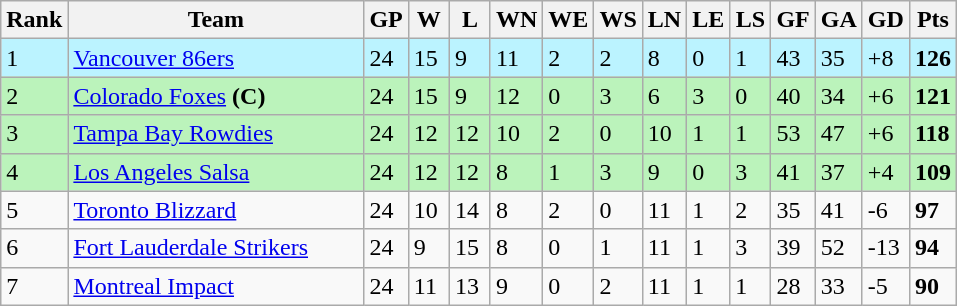<table class="wikitable">
<tr>
<th>Rank</th>
<th width="190">Team</th>
<th width="20">GP</th>
<th width="20">W</th>
<th width="20">L</th>
<th width="20">WN</th>
<th width="20">WE</th>
<th width="20">WS</th>
<th width="20">LN</th>
<th width="20">LE</th>
<th width="20">LS</th>
<th width="20">GF</th>
<th width="20">GA</th>
<th width="20">GD</th>
<th>Pts</th>
</tr>
<tr bgcolor=#BBF3FF>
<td>1</td>
<td><a href='#'>Vancouver 86ers</a></td>
<td>24</td>
<td>15</td>
<td>9</td>
<td>11</td>
<td>2</td>
<td>2</td>
<td>8</td>
<td>0</td>
<td>1</td>
<td>43</td>
<td>35</td>
<td>+8</td>
<td><strong>126</strong></td>
</tr>
<tr bgcolor=#BBF3BB>
<td>2</td>
<td><a href='#'>Colorado Foxes</a> <strong>(C)</strong></td>
<td>24</td>
<td>15</td>
<td>9</td>
<td>12</td>
<td>0</td>
<td>3</td>
<td>6</td>
<td>3</td>
<td>0</td>
<td>40</td>
<td>34</td>
<td>+6</td>
<td><strong>121</strong></td>
</tr>
<tr bgcolor=#BBF3BB>
<td>3</td>
<td><a href='#'>Tampa Bay Rowdies</a></td>
<td>24</td>
<td>12</td>
<td>12</td>
<td>10</td>
<td>2</td>
<td>0</td>
<td>10</td>
<td>1</td>
<td>1</td>
<td>53</td>
<td>47</td>
<td>+6</td>
<td><strong>118</strong></td>
</tr>
<tr bgcolor=#BBF3BB>
<td>4</td>
<td><a href='#'>Los Angeles Salsa</a></td>
<td>24</td>
<td>12</td>
<td>12</td>
<td>8</td>
<td>1</td>
<td>3</td>
<td>9</td>
<td>0</td>
<td>3</td>
<td>41</td>
<td>37</td>
<td>+4</td>
<td><strong>109</strong></td>
</tr>
<tr>
<td>5</td>
<td><a href='#'>Toronto Blizzard</a></td>
<td>24</td>
<td>10</td>
<td>14</td>
<td>8</td>
<td>2</td>
<td>0</td>
<td>11</td>
<td>1</td>
<td>2</td>
<td>35</td>
<td>41</td>
<td>-6</td>
<td><strong>97</strong></td>
</tr>
<tr>
<td>6</td>
<td><a href='#'>Fort Lauderdale Strikers</a></td>
<td>24</td>
<td>9</td>
<td>15</td>
<td>8</td>
<td>0</td>
<td>1</td>
<td>11</td>
<td>1</td>
<td>3</td>
<td>39</td>
<td>52</td>
<td>-13</td>
<td><strong>94</strong></td>
</tr>
<tr>
<td>7</td>
<td><a href='#'>Montreal Impact</a></td>
<td>24</td>
<td>11</td>
<td>13</td>
<td>9</td>
<td>0</td>
<td>2</td>
<td>11</td>
<td>1</td>
<td>1</td>
<td>28</td>
<td>33</td>
<td>-5</td>
<td><strong>90</strong></td>
</tr>
</table>
